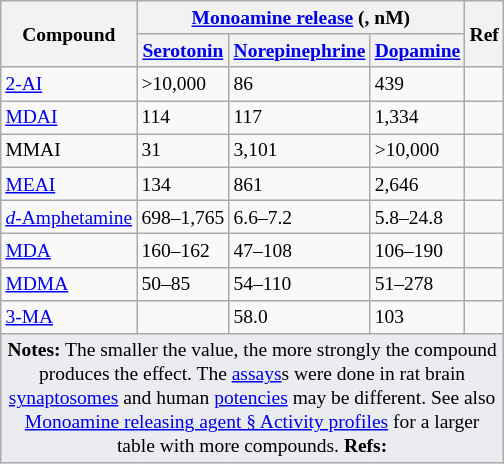<table class="wikitable" style="font-size:small;">
<tr>
<th rowspan="2">Compound</th>
<th colspan="3"><a href='#'>Monoamine release</a> (, nM)</th>
<th rowspan="2">Ref</th>
</tr>
<tr>
<th><a href='#'>Serotonin</a></th>
<th><a href='#'>Norepinephrine</a></th>
<th><a href='#'>Dopamine</a></th>
</tr>
<tr>
<td><a href='#'>2-AI</a></td>
<td>>10,000</td>
<td>86</td>
<td>439</td>
<td></td>
</tr>
<tr>
<td><a href='#'>MDAI</a></td>
<td>114</td>
<td>117</td>
<td>1,334</td>
<td></td>
</tr>
<tr>
<td>MMAI</td>
<td>31</td>
<td>3,101</td>
<td>>10,000</td>
<td></td>
</tr>
<tr>
<td><a href='#'>MEAI</a></td>
<td>134</td>
<td>861</td>
<td>2,646</td>
<td></td>
</tr>
<tr>
<td><a href='#'><em>d</em>-Amphetamine</a></td>
<td>698–1,765</td>
<td>6.6–7.2</td>
<td>5.8–24.8</td>
<td></td>
</tr>
<tr>
<td><a href='#'>MDA</a></td>
<td>160–162</td>
<td>47–108</td>
<td>106–190</td>
<td></td>
</tr>
<tr>
<td><a href='#'>MDMA</a></td>
<td>50–85</td>
<td>54–110</td>
<td>51–278</td>
<td></td>
</tr>
<tr>
<td><a href='#'>3-MA</a></td>
<td></td>
<td>58.0</td>
<td>103</td>
<td></td>
</tr>
<tr class="sortbottom">
<td colspan="5" style="width: 1px; background-color:#eaecf0; text-align: center;"><strong>Notes:</strong> The smaller the value, the more strongly the compound produces the effect. The <a href='#'>assays</a>s were done in rat brain <a href='#'>synaptosomes</a> and human <a href='#'>potencies</a> may be different. See also <a href='#'>Monoamine releasing agent § Activity profiles</a> for a larger table with more compounds. <strong>Refs:</strong> </td>
</tr>
</table>
